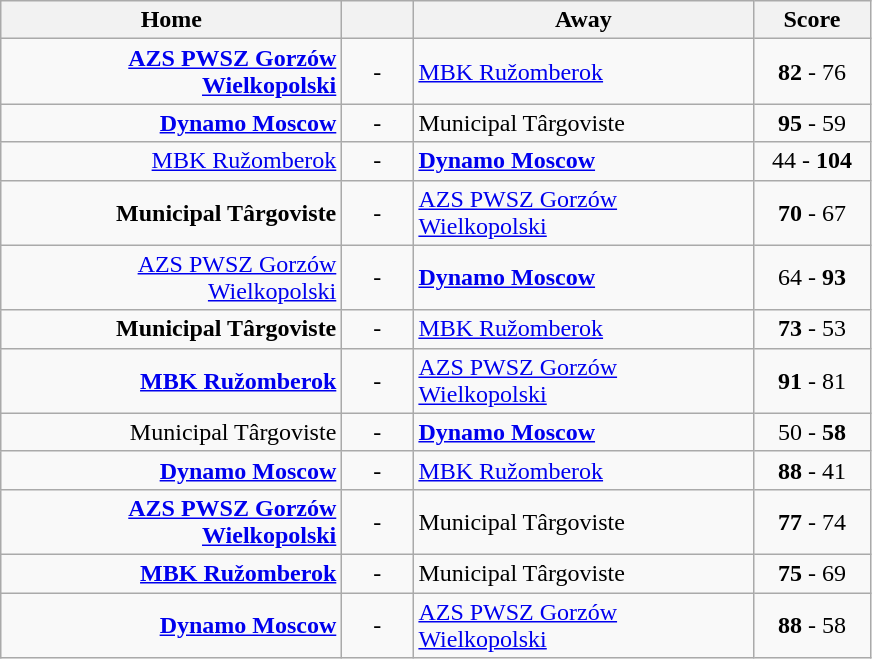<table class=wikitable style="text-align:center">
<tr>
<th width=220>Home</th>
<th width=40></th>
<th width=220>Away</th>
<th width=70>Score</th>
</tr>
<tr>
<td align=right><strong><a href='#'>AZS PWSZ Gorzów Wielkopolski</a></strong> </td>
<td>-</td>
<td align=left> <a href='#'>MBK Ružomberok</a></td>
<td><strong>82</strong> - 76</td>
</tr>
<tr>
<td align=right><strong><a href='#'>Dynamo Moscow</a></strong> </td>
<td>-</td>
<td align=left> Municipal Târgoviste</td>
<td><strong>95</strong> - 59</td>
</tr>
<tr>
<td align=right><a href='#'>MBK Ružomberok</a> </td>
<td>-</td>
<td align=left> <strong><a href='#'>Dynamo Moscow</a></strong></td>
<td>44 - <strong>104</strong></td>
</tr>
<tr>
<td align=right><strong>Municipal Târgoviste</strong> </td>
<td>-</td>
<td align=left> <a href='#'>AZS PWSZ Gorzów Wielkopolski</a></td>
<td><strong>70</strong> - 67</td>
</tr>
<tr>
<td align=right><a href='#'>AZS PWSZ Gorzów Wielkopolski</a> </td>
<td>-</td>
<td align=left> <strong><a href='#'>Dynamo Moscow</a></strong></td>
<td>64 - <strong>93</strong></td>
</tr>
<tr>
<td align=right><strong>Municipal Târgoviste</strong> </td>
<td>-</td>
<td align=left> <a href='#'>MBK Ružomberok</a></td>
<td><strong>73</strong> - 53</td>
</tr>
<tr>
<td align=right><strong><a href='#'>MBK Ružomberok</a></strong> </td>
<td>-</td>
<td align=left> <a href='#'>AZS PWSZ Gorzów Wielkopolski</a></td>
<td><strong>91</strong> - 81</td>
</tr>
<tr>
<td align=right>Municipal Târgoviste </td>
<td>-</td>
<td align=left> <strong><a href='#'>Dynamo Moscow</a></strong></td>
<td>50 - <strong>58</strong></td>
</tr>
<tr>
<td align=right><strong><a href='#'>Dynamo Moscow</a></strong> </td>
<td>-</td>
<td align=left> <a href='#'>MBK Ružomberok</a></td>
<td><strong>88</strong> - 41</td>
</tr>
<tr>
<td align=right><strong><a href='#'>AZS PWSZ Gorzów Wielkopolski</a></strong> </td>
<td>-</td>
<td align=left> Municipal Târgoviste</td>
<td><strong>77</strong> - 74</td>
</tr>
<tr>
<td align=right><strong><a href='#'>MBK Ružomberok</a></strong> </td>
<td>-</td>
<td align=left> Municipal Târgoviste</td>
<td><strong>75</strong> - 69</td>
</tr>
<tr>
<td align=right><strong><a href='#'>Dynamo Moscow</a></strong> </td>
<td>-</td>
<td align=left> <a href='#'>AZS PWSZ Gorzów Wielkopolski</a></td>
<td><strong>88</strong> - 58</td>
</tr>
</table>
